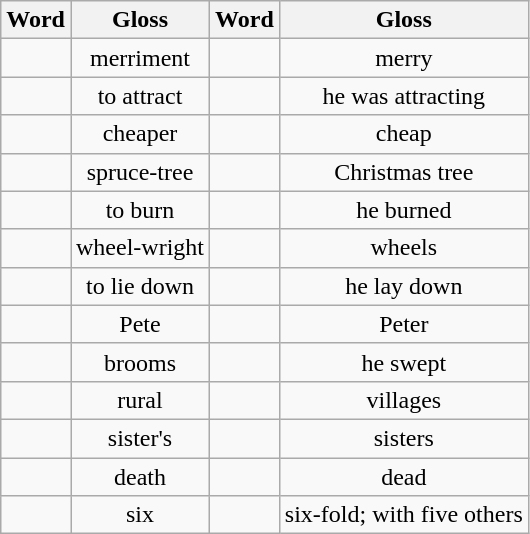<table class="wikitable" style="text-align: center;">
<tr>
<th>Word</th>
<th>Gloss</th>
<th>Word</th>
<th>Gloss</th>
</tr>
<tr>
<td><br></td>
<td>merriment</td>
<td><br></td>
<td>merry</td>
</tr>
<tr>
<td><br></td>
<td>to attract</td>
<td><br></td>
<td>he was attracting</td>
</tr>
<tr>
<td><br></td>
<td>cheaper</td>
<td><br></td>
<td>cheap</td>
</tr>
<tr>
<td><br></td>
<td>spruce-tree</td>
<td><br></td>
<td>Christmas tree</td>
</tr>
<tr>
<td><br></td>
<td>to burn</td>
<td><br></td>
<td>he burned</td>
</tr>
<tr>
<td><br></td>
<td>wheel-wright</td>
<td><br></td>
<td>wheels</td>
</tr>
<tr>
<td><br></td>
<td>to lie down</td>
<td><br></td>
<td>he lay down</td>
</tr>
<tr>
<td><br></td>
<td>Pete</td>
<td><br></td>
<td>Peter</td>
</tr>
<tr>
<td><br></td>
<td>brooms</td>
<td><br></td>
<td>he swept</td>
</tr>
<tr>
<td><br></td>
<td>rural</td>
<td><br></td>
<td>villages</td>
</tr>
<tr>
<td><br></td>
<td>sister's</td>
<td><br></td>
<td>sisters</td>
</tr>
<tr>
<td><br></td>
<td>death</td>
<td><br></td>
<td>dead</td>
</tr>
<tr>
<td><br></td>
<td>six</td>
<td><br></td>
<td>six-fold; with five others</td>
</tr>
</table>
